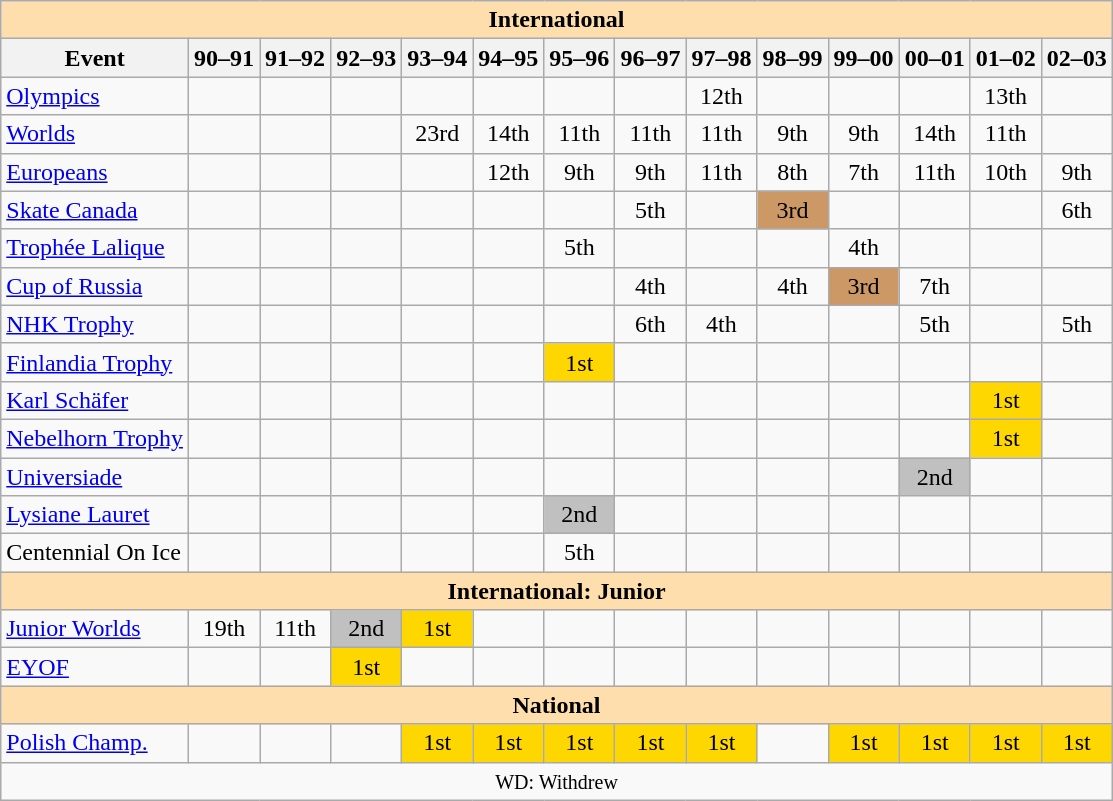<table class="wikitable" style="text-align:center">
<tr>
<th style="background-color: #ffdead; " colspan=14 align=center>International</th>
</tr>
<tr>
<th>Event</th>
<th>90–91</th>
<th>91–92</th>
<th>92–93</th>
<th>93–94</th>
<th>94–95</th>
<th>95–96</th>
<th>96–97</th>
<th>97–98</th>
<th>98–99</th>
<th>99–00</th>
<th>00–01</th>
<th>01–02</th>
<th>02–03</th>
</tr>
<tr>
<td align=left><a href='#'>Olympics</a></td>
<td></td>
<td></td>
<td></td>
<td></td>
<td></td>
<td></td>
<td></td>
<td>12th</td>
<td></td>
<td></td>
<td></td>
<td>13th</td>
<td></td>
</tr>
<tr>
<td align=left><a href='#'>Worlds</a></td>
<td></td>
<td></td>
<td></td>
<td>23rd</td>
<td>14th</td>
<td>11th</td>
<td>11th</td>
<td>11th</td>
<td>9th</td>
<td>9th</td>
<td>14th</td>
<td>11th</td>
<td></td>
</tr>
<tr>
<td align=left><a href='#'>Europeans</a></td>
<td></td>
<td></td>
<td></td>
<td></td>
<td>12th</td>
<td>9th</td>
<td>9th</td>
<td>11th</td>
<td>8th</td>
<td>7th</td>
<td>11th</td>
<td>10th</td>
<td>9th</td>
</tr>
<tr>
<td align=left> <a href='#'>Skate Canada</a></td>
<td></td>
<td></td>
<td></td>
<td></td>
<td></td>
<td></td>
<td>5th</td>
<td></td>
<td bgcolor=cc9966>3rd</td>
<td></td>
<td></td>
<td></td>
<td>6th</td>
</tr>
<tr>
<td align=left> <a href='#'>Trophée Lalique</a></td>
<td></td>
<td></td>
<td></td>
<td></td>
<td></td>
<td>5th</td>
<td></td>
<td></td>
<td></td>
<td>4th</td>
<td></td>
<td></td>
<td></td>
</tr>
<tr>
<td align=left> <a href='#'>Cup of Russia</a></td>
<td></td>
<td></td>
<td></td>
<td></td>
<td></td>
<td></td>
<td>4th</td>
<td></td>
<td>4th</td>
<td bgcolor=cc9966>3rd</td>
<td>7th</td>
<td></td>
<td></td>
</tr>
<tr>
<td align=left> <a href='#'>NHK Trophy</a></td>
<td></td>
<td></td>
<td></td>
<td></td>
<td></td>
<td></td>
<td>6th</td>
<td>4th</td>
<td></td>
<td></td>
<td>5th</td>
<td></td>
<td>5th</td>
</tr>
<tr>
<td align=left><a href='#'>Finlandia Trophy</a></td>
<td></td>
<td></td>
<td></td>
<td></td>
<td></td>
<td bgcolor=gold>1st</td>
<td></td>
<td></td>
<td></td>
<td></td>
<td></td>
<td></td>
<td></td>
</tr>
<tr>
<td align=left><a href='#'>Karl Schäfer</a></td>
<td></td>
<td></td>
<td></td>
<td></td>
<td></td>
<td></td>
<td></td>
<td></td>
<td></td>
<td></td>
<td></td>
<td bgcolor=gold>1st</td>
<td></td>
</tr>
<tr>
<td align=left><a href='#'>Nebelhorn Trophy</a></td>
<td></td>
<td></td>
<td></td>
<td></td>
<td></td>
<td></td>
<td></td>
<td></td>
<td></td>
<td></td>
<td></td>
<td bgcolor=gold>1st</td>
<td></td>
</tr>
<tr>
<td align=left><a href='#'>Universiade</a></td>
<td></td>
<td></td>
<td></td>
<td></td>
<td></td>
<td></td>
<td></td>
<td></td>
<td></td>
<td></td>
<td bgcolor=silver>2nd</td>
<td></td>
<td></td>
</tr>
<tr>
<td align=left><a href='#'>Lysiane Lauret</a></td>
<td></td>
<td></td>
<td></td>
<td></td>
<td></td>
<td bgcolor=silver>2nd</td>
<td></td>
<td></td>
<td></td>
<td></td>
<td></td>
<td></td>
<td></td>
</tr>
<tr>
<td align=left>Centennial On Ice</td>
<td></td>
<td></td>
<td></td>
<td></td>
<td></td>
<td>5th</td>
<td></td>
<td></td>
<td></td>
<td></td>
<td></td>
<td></td>
<td></td>
</tr>
<tr>
<th style="background-color: #ffdead; " colspan=14 align=center>International: Junior</th>
</tr>
<tr>
<td align=left><a href='#'>Junior Worlds</a></td>
<td>19th</td>
<td>11th</td>
<td bgcolor=silver>2nd</td>
<td bgcolor=gold>1st</td>
<td></td>
<td></td>
<td></td>
<td></td>
<td></td>
<td></td>
<td></td>
<td></td>
<td></td>
</tr>
<tr>
<td align=left><a href='#'>EYOF</a></td>
<td></td>
<td></td>
<td bgcolor=gold>1st</td>
<td></td>
<td></td>
<td></td>
<td></td>
<td></td>
<td></td>
<td></td>
<td></td>
<td></td>
<td></td>
</tr>
<tr>
<th style="background-color: #ffdead; " colspan=14 align=center>National</th>
</tr>
<tr>
<td align=left><a href='#'>Polish Champ.</a></td>
<td></td>
<td></td>
<td></td>
<td bgcolor=gold>1st</td>
<td bgcolor=gold>1st</td>
<td bgcolor=gold>1st</td>
<td bgcolor=gold>1st</td>
<td bgcolor=gold>1st</td>
<td></td>
<td bgcolor=gold>1st</td>
<td bgcolor=gold>1st</td>
<td bgcolor=gold>1st</td>
<td bgcolor=gold>1st</td>
</tr>
<tr>
<td colspan=14 align=center><small> WD: Withdrew </small></td>
</tr>
</table>
